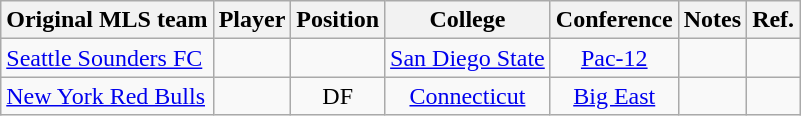<table class="wikitable sortable" style="text-align:center">
<tr>
<th>Original MLS team</th>
<th>Player</th>
<th>Position</th>
<th>College</th>
<th>Conference</th>
<th class=unsortable>Notes</th>
<th class=unsortable>Ref.</th>
</tr>
<tr>
<td align="left"><a href='#'>Seattle Sounders FC</a></td>
<td align="left"> </td>
<td></td>
<td><a href='#'>San Diego State</a></td>
<td><a href='#'>Pac-12</a></td>
<td></td>
<td></td>
</tr>
<tr>
<td align="left"><a href='#'>New York Red Bulls</a></td>
<td align="left"> </td>
<td>DF</td>
<td><a href='#'>Connecticut</a></td>
<td><a href='#'>Big East</a></td>
<td></td>
<td></td>
</tr>
</table>
